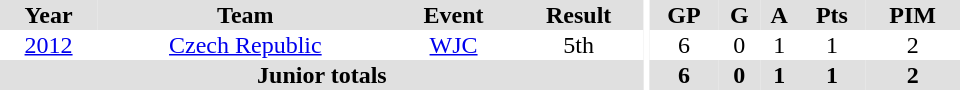<table border="0" cellpadding="1" cellspacing="0" ID="Table3" style="text-align:center; width:40em;">
<tr bgcolor="#e0e0e0">
<th>Year</th>
<th>Team</th>
<th>Event</th>
<th>Result</th>
<th rowspan="99" bgcolor="#ffffff"></th>
<th>GP</th>
<th>G</th>
<th>A</th>
<th>Pts</th>
<th>PIM</th>
</tr>
<tr>
<td><a href='#'>2012</a></td>
<td><a href='#'>Czech Republic</a></td>
<td><a href='#'>WJC</a></td>
<td>5th</td>
<td>6</td>
<td>0</td>
<td>1</td>
<td>1</td>
<td>2</td>
</tr>
<tr bgcolor="#e0e0e0">
<th colspan="4">Junior totals</th>
<th>6</th>
<th>0</th>
<th>1</th>
<th>1</th>
<th>2</th>
</tr>
</table>
